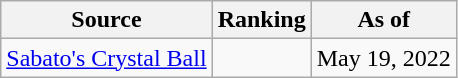<table class="wikitable" style="text-align:center">
<tr>
<th>Source</th>
<th>Ranking</th>
<th>As of</th>
</tr>
<tr>
<td align=left><a href='#'>Sabato's Crystal Ball</a></td>
<td></td>
<td>May 19, 2022</td>
</tr>
</table>
